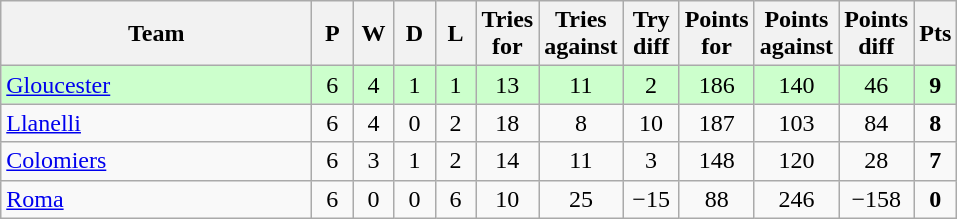<table class="wikitable" style="text-align: center;">
<tr>
<th width="200">Team</th>
<th width="20">P</th>
<th width="20">W</th>
<th width="20">D</th>
<th width="20">L</th>
<th width="20">Tries for</th>
<th width="20">Tries against</th>
<th width="30">Try diff</th>
<th width="20">Points for</th>
<th width="20">Points against</th>
<th width="25">Points diff</th>
<th width="20">Pts</th>
</tr>
<tr bgcolor="#ccffcc">
<td align="left">  <a href='#'>Gloucester</a></td>
<td>6</td>
<td>4</td>
<td>1</td>
<td>1</td>
<td>13</td>
<td>11</td>
<td>2</td>
<td>186</td>
<td>140</td>
<td>46</td>
<td><strong>9</strong></td>
</tr>
<tr>
<td align="left"> <a href='#'>Llanelli</a></td>
<td>6</td>
<td>4</td>
<td>0</td>
<td>2</td>
<td>18</td>
<td>8</td>
<td>10</td>
<td>187</td>
<td>103</td>
<td>84</td>
<td><strong>8</strong></td>
</tr>
<tr>
<td align="left"> <a href='#'>Colomiers</a></td>
<td>6</td>
<td>3</td>
<td>1</td>
<td>2</td>
<td>14</td>
<td>11</td>
<td>3</td>
<td>148</td>
<td>120</td>
<td>28</td>
<td><strong>7</strong></td>
</tr>
<tr>
<td align="left"> <a href='#'>Roma</a></td>
<td>6</td>
<td>0</td>
<td>0</td>
<td>6</td>
<td>10</td>
<td>25</td>
<td>−15</td>
<td>88</td>
<td>246</td>
<td>−158</td>
<td><strong>0</strong></td>
</tr>
</table>
